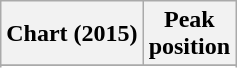<table class="wikitable sortable">
<tr>
<th align="left">Chart (2015)</th>
<th align="center">Peak<br>position</th>
</tr>
<tr>
</tr>
<tr>
</tr>
<tr>
</tr>
<tr>
</tr>
<tr>
</tr>
</table>
